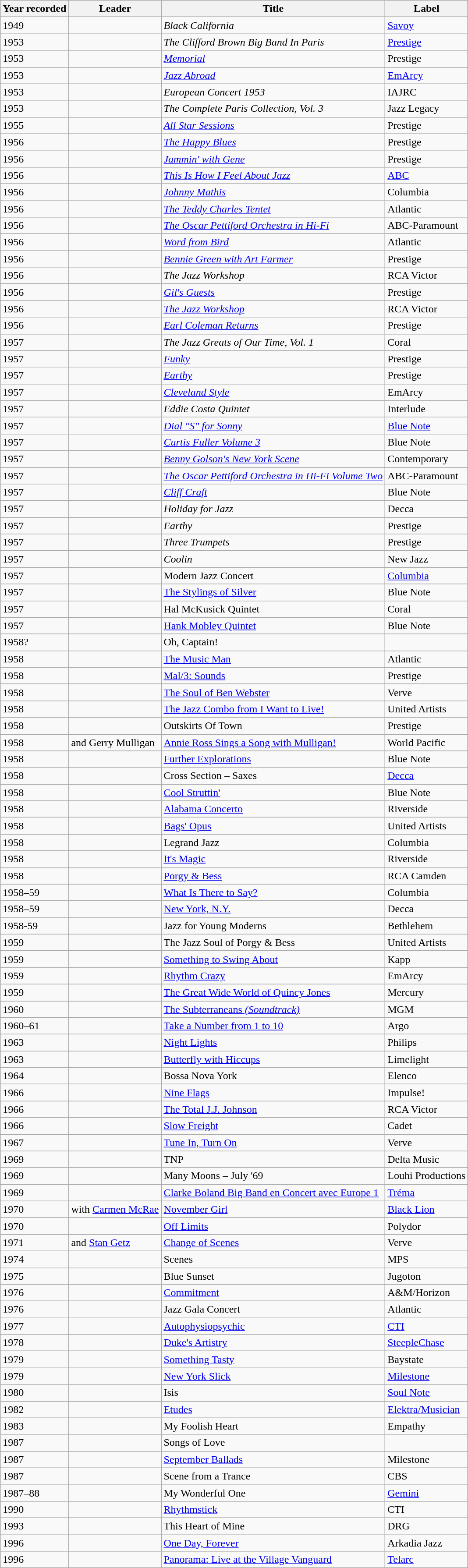<table class="wikitable sortable">
<tr>
<th>Year recorded</th>
<th>Leader</th>
<th>Title</th>
<th>Label</th>
</tr>
<tr>
<td>1949</td>
<td></td>
<td><em>Black California</em></td>
<td><a href='#'>Savoy</a></td>
</tr>
<tr>
<td>1953</td>
<td></td>
<td><em>The Clifford Brown Big Band In Paris</em></td>
<td><a href='#'>Prestige</a></td>
</tr>
<tr>
<td>1953</td>
<td></td>
<td><em><a href='#'>Memorial</a></em></td>
<td>Prestige</td>
</tr>
<tr>
<td>1953</td>
<td></td>
<td><em><a href='#'>Jazz Abroad</a></em></td>
<td><a href='#'>EmArcy</a></td>
</tr>
<tr>
<td>1953</td>
<td></td>
<td><em>European Concert 1953</em></td>
<td>IAJRC</td>
</tr>
<tr>
<td>1953</td>
<td></td>
<td><em>The Complete Paris Collection, Vol. 3</em></td>
<td>Jazz Legacy</td>
</tr>
<tr>
<td>1955</td>
<td></td>
<td><em><a href='#'>All Star Sessions</a></em></td>
<td>Prestige</td>
</tr>
<tr>
<td>1956</td>
<td></td>
<td><em><a href='#'>The Happy Blues</a></em></td>
<td>Prestige</td>
</tr>
<tr>
<td>1956</td>
<td></td>
<td><em><a href='#'>Jammin' with Gene</a></em></td>
<td>Prestige</td>
</tr>
<tr>
<td>1956</td>
<td></td>
<td><em><a href='#'>This Is How I Feel About Jazz</a></em></td>
<td><a href='#'>ABC</a></td>
</tr>
<tr>
<td>1956</td>
<td></td>
<td><em><a href='#'>Johnny Mathis</a></em></td>
<td>Columbia</td>
</tr>
<tr>
<td>1956</td>
<td></td>
<td><em><a href='#'>The Teddy Charles Tentet</a></em></td>
<td>Atlantic</td>
</tr>
<tr>
<td>1956</td>
<td></td>
<td><em><a href='#'>The Oscar Pettiford Orchestra in Hi-Fi</a></em></td>
<td>ABC-Paramount</td>
</tr>
<tr>
<td>1956</td>
<td></td>
<td><em><a href='#'>Word from Bird</a></em></td>
<td>Atlantic</td>
</tr>
<tr>
<td>1956</td>
<td></td>
<td><em><a href='#'>Bennie Green with Art Farmer</a></em></td>
<td>Prestige</td>
</tr>
<tr>
<td>1956</td>
<td></td>
<td><em>The Jazz Workshop</em></td>
<td>RCA Victor</td>
</tr>
<tr>
<td>1956</td>
<td></td>
<td><em><a href='#'>Gil's Guests</a></em></td>
<td>Prestige</td>
</tr>
<tr>
<td>1956</td>
<td></td>
<td><em><a href='#'>The Jazz Workshop</a></em></td>
<td>RCA Victor</td>
</tr>
<tr>
<td>1956</td>
<td></td>
<td><em><a href='#'>Earl Coleman Returns</a></em></td>
<td>Prestige</td>
</tr>
<tr>
<td>1957</td>
<td></td>
<td><em>The Jazz Greats of Our Time, Vol. 1</em></td>
<td>Coral</td>
</tr>
<tr>
<td>1957</td>
<td></td>
<td><em><a href='#'>Funky</a></em></td>
<td>Prestige</td>
</tr>
<tr>
<td>1957</td>
<td></td>
<td><em><a href='#'>Earthy</a></em></td>
<td>Prestige</td>
</tr>
<tr>
<td>1957</td>
<td></td>
<td><em><a href='#'>Cleveland Style</a></em></td>
<td>EmArcy</td>
</tr>
<tr>
<td>1957</td>
<td></td>
<td><em>Eddie Costa Quintet</em></td>
<td>Interlude</td>
</tr>
<tr>
<td>1957</td>
<td></td>
<td><em><a href='#'>Dial "S" for Sonny</a></em></td>
<td><a href='#'>Blue Note</a></td>
</tr>
<tr>
<td>1957</td>
<td></td>
<td><em><a href='#'>Curtis Fuller Volume 3</a></em></td>
<td>Blue Note</td>
</tr>
<tr>
<td>1957</td>
<td></td>
<td><em><a href='#'>Benny Golson's New York Scene</a></em></td>
<td>Contemporary</td>
</tr>
<tr>
<td>1957</td>
<td></td>
<td><em><a href='#'>The Oscar Pettiford Orchestra in Hi-Fi Volume Two</a></em></td>
<td>ABC-Paramount</td>
</tr>
<tr>
<td>1957</td>
<td></td>
<td><em><a href='#'>Cliff Craft</a></em></td>
<td>Blue Note</td>
</tr>
<tr>
<td>1957</td>
<td></td>
<td><em>Holiday for Jazz</em></td>
<td>Decca</td>
</tr>
<tr>
<td>1957</td>
<td></td>
<td><em>Earthy</em></td>
<td>Prestige</td>
</tr>
<tr>
<td>1957</td>
<td></td>
<td><em>Three Trumpets</em></td>
<td>Prestige</td>
</tr>
<tr>
<td>1957</td>
<td></td>
<td><em>Coolin<strong></td>
<td>New Jazz</td>
</tr>
<tr>
<td>1957</td>
<td></td>
<td></em>Modern Jazz Concert<em></td>
<td><a href='#'>Columbia</a></td>
</tr>
<tr>
<td>1957</td>
<td></td>
<td></em><a href='#'>The Stylings of Silver</a><em></td>
<td>Blue Note</td>
</tr>
<tr>
<td>1957</td>
<td></td>
<td></em>Hal McKusick Quintet<em></td>
<td>Coral</td>
</tr>
<tr>
<td>1957</td>
<td></td>
<td></em><a href='#'>Hank Mobley Quintet</a><em></td>
<td>Blue Note</td>
</tr>
<tr>
<td>1958?</td>
<td></td>
<td></em>Oh, Captain!<em></td>
<td></td>
</tr>
<tr>
<td>1958</td>
<td></td>
<td></em><a href='#'>The Music Man</a><em></td>
<td>Atlantic</td>
</tr>
<tr>
<td>1958</td>
<td></td>
<td></em><a href='#'>Mal/3: Sounds</a><em></td>
<td>Prestige</td>
</tr>
<tr>
<td>1958</td>
<td></td>
<td></em><a href='#'>The Soul of Ben Webster</a><em></td>
<td>Verve</td>
</tr>
<tr>
<td>1958</td>
<td></td>
<td></em><a href='#'>The Jazz Combo from I Want to Live!</a><em></td>
<td>United Artists</td>
</tr>
<tr>
<td>1958</td>
<td></td>
<td></em>Outskirts Of Town<em></td>
<td>Prestige</td>
</tr>
<tr>
<td>1958</td>
<td> and Gerry Mulligan</td>
<td></em><a href='#'>Annie Ross Sings a Song with Mulligan!</a><em></td>
<td>World Pacific</td>
</tr>
<tr>
<td>1958</td>
<td></td>
<td></em><a href='#'>Further Explorations</a><em></td>
<td>Blue Note</td>
</tr>
<tr>
<td>1958</td>
<td></td>
<td></em>Cross Section – Saxes<em></td>
<td><a href='#'>Decca</a></td>
</tr>
<tr>
<td>1958</td>
<td></td>
<td></em><a href='#'>Cool Struttin'</a><em></td>
<td>Blue Note</td>
</tr>
<tr>
<td>1958</td>
<td></td>
<td></em><a href='#'>Alabama Concerto</a><em></td>
<td>Riverside</td>
</tr>
<tr>
<td>1958</td>
<td></td>
<td></em><a href='#'>Bags' Opus</a><em></td>
<td>United Artists</td>
</tr>
<tr>
<td>1958</td>
<td></td>
<td></em>Legrand Jazz<em></td>
<td>Columbia</td>
</tr>
<tr>
<td>1958</td>
<td></td>
<td></em><a href='#'>It's Magic</a><em></td>
<td>Riverside</td>
</tr>
<tr>
<td>1958</td>
<td></td>
<td></em><a href='#'>Porgy & Bess</a><em></td>
<td>RCA Camden</td>
</tr>
<tr>
<td>1958–59</td>
<td></td>
<td></em><a href='#'>What Is There to Say?</a><em></td>
<td>Columbia</td>
</tr>
<tr>
<td>1958–59</td>
<td></td>
<td></em><a href='#'>New York, N.Y.</a><em></td>
<td>Decca</td>
</tr>
<tr>
<td>1958-59</td>
<td></td>
<td></em>Jazz for Young Moderns<em></td>
<td>Bethlehem</td>
</tr>
<tr>
<td>1959</td>
<td></td>
<td></em>The Jazz Soul of Porgy & Bess<em></td>
<td>United Artists</td>
</tr>
<tr>
<td>1959</td>
<td></td>
<td></em><a href='#'>Something to Swing About</a><em></td>
<td>Kapp</td>
</tr>
<tr>
<td>1959</td>
<td></td>
<td></em><a href='#'>Rhythm Crazy</a><em></td>
<td>EmArcy</td>
</tr>
<tr>
<td>1959</td>
<td></td>
<td></em><a href='#'>The Great Wide World of Quincy Jones</a><em></td>
<td>Mercury</td>
</tr>
<tr>
<td>1960</td>
<td></td>
<td><a href='#'></em>The Subterraneans<em> (Soundtrack)</a></td>
<td>MGM</td>
</tr>
<tr>
<td>1960–61</td>
<td></td>
<td></em><a href='#'>Take a Number from 1 to 10</a><em></td>
<td>Argo</td>
</tr>
<tr>
<td>1963</td>
<td></td>
<td></em><a href='#'>Night Lights</a><em></td>
<td>Philips</td>
</tr>
<tr>
<td>1963</td>
<td></td>
<td></em><a href='#'>Butterfly with Hiccups</a><em></td>
<td>Limelight</td>
</tr>
<tr>
<td>1964</td>
<td></td>
<td></em>Bossa Nova York<em></td>
<td>Elenco</td>
</tr>
<tr>
<td>1966</td>
<td></td>
<td></em><a href='#'>Nine Flags</a><em></td>
<td>Impulse!</td>
</tr>
<tr>
<td>1966</td>
<td></td>
<td></em><a href='#'>The Total J.J. Johnson</a><em></td>
<td>RCA Victor</td>
</tr>
<tr>
<td>1966</td>
<td></td>
<td></em><a href='#'>Slow Freight</a><em></td>
<td>Cadet</td>
</tr>
<tr>
<td>1967</td>
<td></td>
<td></em><a href='#'>Tune In, Turn On</a><em></td>
<td>Verve</td>
</tr>
<tr>
<td>1969</td>
<td></td>
<td></em>TNP<em></td>
<td>Delta Music</td>
</tr>
<tr>
<td>1969</td>
<td></td>
<td></em>Many Moons – July '69<em></td>
<td>Louhi Productions</td>
</tr>
<tr>
<td>1969</td>
<td></td>
<td></em><a href='#'>Clarke Boland Big Band en Concert avec Europe 1</a><em></td>
<td><a href='#'>Tréma</a></td>
</tr>
<tr>
<td>1970</td>
<td> with <a href='#'>Carmen McRae</a></td>
<td></em><a href='#'>November Girl</a><em></td>
<td><a href='#'>Black Lion</a></td>
</tr>
<tr>
<td>1970</td>
<td></td>
<td></em><a href='#'>Off Limits</a><em></td>
<td>Polydor</td>
</tr>
<tr>
<td>1971</td>
<td> and <a href='#'>Stan Getz</a></td>
<td></em><a href='#'>Change of Scenes</a><em></td>
<td>Verve</td>
</tr>
<tr>
<td>1974</td>
<td></td>
<td></em>Scenes<em></td>
<td>MPS</td>
</tr>
<tr>
<td>1975</td>
<td></td>
<td></em>Blue Sunset<em></td>
<td>Jugoton</td>
</tr>
<tr>
<td>1976</td>
<td></td>
<td></em><a href='#'>Commitment</a><em></td>
<td>A&M/Horizon</td>
</tr>
<tr>
<td>1976</td>
<td></td>
<td></em>Jazz Gala Concert<em></td>
<td>Atlantic</td>
</tr>
<tr>
<td>1977</td>
<td></td>
<td></em><a href='#'>Autophysiopsychic</a><em></td>
<td><a href='#'>CTI</a></td>
</tr>
<tr>
<td>1978</td>
<td></td>
<td></em><a href='#'>Duke's Artistry</a><em></td>
<td><a href='#'>SteepleChase</a></td>
</tr>
<tr>
<td>1979</td>
<td></td>
<td></em><a href='#'>Something Tasty</a><em></td>
<td>Baystate</td>
</tr>
<tr>
<td>1979</td>
<td></td>
<td></em><a href='#'>New York Slick</a><em></td>
<td><a href='#'>Milestone</a></td>
</tr>
<tr>
<td>1980</td>
<td></td>
<td></em>Isis<em></td>
<td><a href='#'>Soul Note</a></td>
</tr>
<tr>
<td>1982</td>
<td></td>
<td></em><a href='#'>Etudes</a><em></td>
<td><a href='#'>Elektra/Musician</a></td>
</tr>
<tr>
<td>1983</td>
<td></td>
<td></em>My Foolish Heart<em></td>
<td>Empathy</td>
</tr>
<tr>
<td>1987</td>
<td></td>
<td></em>Songs of Love<em></td>
<td></td>
</tr>
<tr>
<td>1987</td>
<td></td>
<td></em><a href='#'>September Ballads</a><em></td>
<td>Milestone</td>
</tr>
<tr>
<td>1987</td>
<td></td>
<td></em>Scene from a Trance<em></td>
<td>CBS</td>
</tr>
<tr>
<td>1987–88</td>
<td></td>
<td></em>My Wonderful One<em></td>
<td><a href='#'>Gemini</a></td>
</tr>
<tr>
<td>1990</td>
<td></td>
<td></em><a href='#'>Rhythmstick</a><em></td>
<td>CTI</td>
</tr>
<tr>
<td>1993</td>
<td></td>
<td></em>This Heart of Mine<em></td>
<td>DRG</td>
</tr>
<tr>
<td>1996</td>
<td></td>
<td></em><a href='#'>One Day, Forever</a><em></td>
<td>Arkadia Jazz</td>
</tr>
<tr>
<td>1996</td>
<td></td>
<td></em><a href='#'>Panorama: Live at the Village Vanguard</a><em></td>
<td><a href='#'>Telarc</a></td>
</tr>
</table>
